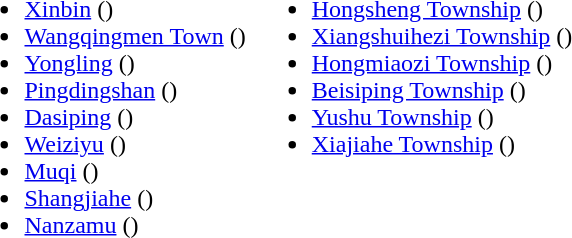<table>
<tr>
<td valign=top><br><ul><li><a href='#'>Xinbin</a> ()</li><li><a href='#'>Wangqingmen Town</a> ()</li><li><a href='#'>Yongling</a> ()</li><li><a href='#'>Pingdingshan</a> ()</li><li><a href='#'>Dasiping</a> ()</li><li><a href='#'>Weiziyu</a> ()</li><li><a href='#'>Muqi</a> ()</li><li><a href='#'>Shangjiahe</a> ()</li><li><a href='#'>Nanzamu</a> ()</li></ul></td>
<td valign=top><br><ul><li><a href='#'>Hongsheng Township</a> ()</li><li><a href='#'>Xiangshuihezi Township</a> ()</li><li><a href='#'>Hongmiaozi Township</a> ()</li><li><a href='#'>Beisiping Township</a> ()</li><li><a href='#'>Yushu Township</a> ()</li><li><a href='#'>Xiajiahe Township</a> ()</li></ul></td>
</tr>
</table>
